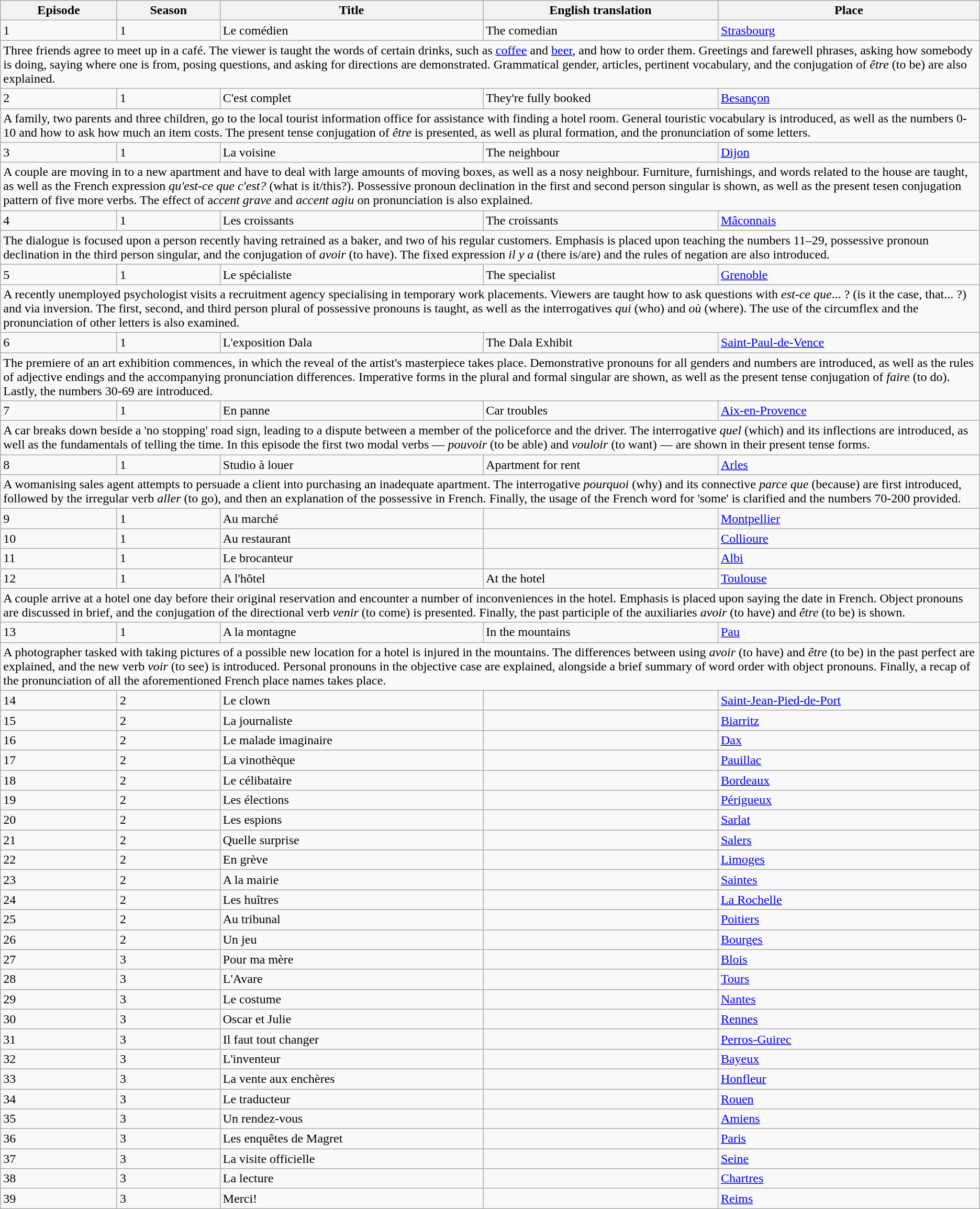<table class="wikitable">
<tr>
<th>Episode</th>
<th>Season</th>
<th>Title</th>
<th>English translation</th>
<th>Place</th>
</tr>
<tr>
<td>1</td>
<td>1</td>
<td>Le comédien</td>
<td>The comedian</td>
<td><a href='#'>Strasbourg</a></td>
</tr>
<tr>
<td colspan="5">Three friends agree to meet up in a café. The viewer is taught the words of certain drinks, such as <a href='#'>coffee</a> and <a href='#'>beer</a>, and how to order them. Greetings and farewell phrases, asking how somebody is doing, saying where one is from, posing questions, and asking for directions are demonstrated. Grammatical gender, articles, pertinent vocabulary, and the conjugation of <em>être</em> (to be) are also explained.</td>
</tr>
<tr>
<td>2</td>
<td>1</td>
<td>C'est complet</td>
<td>They're fully booked</td>
<td><a href='#'>Besançon</a></td>
</tr>
<tr>
<td colspan="5">A family, two parents and three children, go to the local tourist information office for assistance with finding a hotel room. General touristic vocabulary is introduced, as well as the numbers 0-10 and how to ask how much an item costs. The present tense conjugation of <em>être</em> is presented, as well as plural formation, and the pronunciation of some letters.</td>
</tr>
<tr>
<td>3</td>
<td>1</td>
<td>La voisine</td>
<td>The neighbour</td>
<td><a href='#'>Dijon</a></td>
</tr>
<tr>
<td colspan="5">A couple are moving in to a new apartment and have to deal with large amounts of moving boxes, as well as a nosy neighbour. Furniture, furnishings, and words related to the house are taught, as well as the French expression <em>qu'est-ce que c'est?</em> (what is it/this?). Possessive pronoun declination in the first and second person singular is shown, as well as the present tesen conjugation pattern of five more verbs. The effect of a<em>ccent grave</em> and <em>accent agiu</em> on pronunciation is also explained.</td>
</tr>
<tr>
<td>4</td>
<td>1</td>
<td>Les croissants</td>
<td>The croissants</td>
<td><a href='#'>Mâconnais</a></td>
</tr>
<tr>
<td colspan="5">The dialogue is focused upon a person recently having retrained as a baker, and two of his regular customers. Emphasis is placed upon teaching the numbers 11–29, possessive pronoun declination in the third person singular, and the conjugation of <em>avoir</em> (to have). The fixed expression <em>il y a</em> (there is/are) and the rules of negation are also introduced.</td>
</tr>
<tr>
<td>5</td>
<td>1</td>
<td>Le spécialiste</td>
<td>The specialist</td>
<td><a href='#'>Grenoble</a></td>
</tr>
<tr>
<td colspan="5">A recently unemployed psychologist visits a recruitment agency specialising in temporary work placements. Viewers are taught how to ask questions with <em>est-ce que</em>... ? (is it the case, that... ?) and via inversion. The first, second, and third person plural of possessive pronouns is taught, as well as the interrogatives <em>qui</em> (who) and <em>où</em> (where). The use of the circumflex and the pronunciation of other letters is also examined.</td>
</tr>
<tr>
<td>6</td>
<td>1</td>
<td>L'exposition Dala</td>
<td>The Dala Exhibit</td>
<td><a href='#'>Saint-Paul-de-Vence</a></td>
</tr>
<tr>
<td colspan="5">The premiere of an art exhibition commences, in which the reveal of the artist's masterpiece takes place. Demonstrative pronouns for all genders and numbers are introduced, as well as the rules of adjective endings and the accompanying pronunciation differences. Imperative forms in the plural and formal singular are shown, as well as the present tense conjugation of <em>faire</em> (to do). Lastly, the numbers 30-69 are introduced.</td>
</tr>
<tr>
<td>7</td>
<td>1</td>
<td>En panne</td>
<td>Car troubles</td>
<td><a href='#'>Aix-en-Provence</a></td>
</tr>
<tr>
<td colspan="5">A car breaks down beside a 'no stopping' road sign, leading to a dispute between a member of the policeforce and the driver. The interrogative <em>quel</em> (which) and its inflections are introduced, as well as the fundamentals of telling the time. In this episode the first two modal verbs — <em>pouvoir</em> (to be able) and <em>vouloir</em> (to want) — are shown in their present tense forms.</td>
</tr>
<tr>
<td>8</td>
<td>1</td>
<td>Studio à louer</td>
<td>Apartment for rent</td>
<td><a href='#'>Arles</a></td>
</tr>
<tr>
<td colspan="5">A womanising sales agent attempts to persuade a client into purchasing an inadequate apartment. The interrogative <em>pourquoi</em> (why) and its connective <em>parce que</em> (because) are first introduced, followed by the irregular verb <em>aller</em> (to go), and then an explanation of the possessive in French. Finally, the usage of the French word for 'some' is clarified and the numbers 70-200 provided.</td>
</tr>
<tr>
<td>9</td>
<td>1</td>
<td>Au marché</td>
<td></td>
<td><a href='#'>Montpellier</a></td>
</tr>
<tr>
<td>10</td>
<td>1</td>
<td>Au restaurant</td>
<td></td>
<td><a href='#'>Collioure</a></td>
</tr>
<tr>
<td>11</td>
<td>1</td>
<td>Le brocanteur</td>
<td></td>
<td><a href='#'>Albi</a></td>
</tr>
<tr>
<td>12</td>
<td>1</td>
<td>A l'hôtel</td>
<td>At the hotel</td>
<td><a href='#'>Toulouse</a></td>
</tr>
<tr>
<td colspan="5">A couple arrive at a hotel one day before their original reservation and encounter a number of inconveniences in the hotel. Emphasis is placed upon saying the date in French. Object pronouns are discussed in brief, and the conjugation of the directional verb <em>venir</em> (to come) is presented. Finally, the past participle of the auxiliaries <em>avoir</em> (to have) and <em>être</em> (to be) is shown.</td>
</tr>
<tr>
<td>13</td>
<td>1</td>
<td>A la montagne</td>
<td>In the mountains</td>
<td><a href='#'>Pau</a></td>
</tr>
<tr>
<td colspan="5">A photographer tasked with taking pictures of a possible new location for a hotel is injured in the mountains. The differences between using <em>avoir</em> (to have) and <em>être</em> (to be) in the past perfect are explained, and the new verb <em>voir</em> (to see) is introduced. Personal pronouns in the objective case are explained, alongside a brief summary of word order with object pronouns. Finally, a recap of the pronunciation of all the aforementioned French place names takes place.</td>
</tr>
<tr>
<td>14</td>
<td>2</td>
<td>Le clown</td>
<td></td>
<td><a href='#'>Saint-Jean-Pied-de-Port</a></td>
</tr>
<tr>
<td>15</td>
<td>2</td>
<td>La journaliste</td>
<td></td>
<td><a href='#'>Biarritz</a></td>
</tr>
<tr>
<td>16</td>
<td>2</td>
<td>Le malade imaginaire</td>
<td></td>
<td><a href='#'>Dax</a></td>
</tr>
<tr>
<td>17</td>
<td>2</td>
<td>La vinothèque</td>
<td></td>
<td><a href='#'>Pauillac</a></td>
</tr>
<tr>
<td>18</td>
<td>2</td>
<td>Le célibataire</td>
<td></td>
<td><a href='#'>Bordeaux</a></td>
</tr>
<tr>
<td>19</td>
<td>2</td>
<td>Les élections</td>
<td></td>
<td><a href='#'>Périgueux</a></td>
</tr>
<tr>
<td>20</td>
<td>2</td>
<td>Les espions</td>
<td></td>
<td><a href='#'>Sarlat</a></td>
</tr>
<tr>
<td>21</td>
<td>2</td>
<td>Quelle surprise</td>
<td></td>
<td><a href='#'>Salers</a></td>
</tr>
<tr>
<td>22</td>
<td>2</td>
<td>En grève</td>
<td></td>
<td><a href='#'>Limoges</a></td>
</tr>
<tr>
<td>23</td>
<td>2</td>
<td>A la mairie</td>
<td></td>
<td><a href='#'>Saintes</a></td>
</tr>
<tr>
<td>24</td>
<td>2</td>
<td>Les huîtres</td>
<td></td>
<td><a href='#'>La Rochelle</a></td>
</tr>
<tr>
<td>25</td>
<td>2</td>
<td>Au tribunal</td>
<td></td>
<td><a href='#'>Poitiers</a></td>
</tr>
<tr>
<td>26</td>
<td>2</td>
<td>Un jeu</td>
<td></td>
<td><a href='#'>Bourges</a></td>
</tr>
<tr>
<td>27</td>
<td>3</td>
<td>Pour ma mère</td>
<td></td>
<td><a href='#'>Blois</a></td>
</tr>
<tr>
<td>28</td>
<td>3</td>
<td>L'Avare</td>
<td></td>
<td><a href='#'>Tours</a></td>
</tr>
<tr>
<td>29</td>
<td>3</td>
<td>Le costume</td>
<td></td>
<td><a href='#'>Nantes</a></td>
</tr>
<tr>
<td>30</td>
<td>3</td>
<td>Oscar et Julie</td>
<td></td>
<td><a href='#'>Rennes</a></td>
</tr>
<tr>
<td>31</td>
<td>3</td>
<td>Il faut tout changer</td>
<td></td>
<td><a href='#'>Perros-Guirec</a></td>
</tr>
<tr>
<td>32</td>
<td>3</td>
<td>L'inventeur</td>
<td></td>
<td><a href='#'>Bayeux</a></td>
</tr>
<tr>
<td>33</td>
<td>3</td>
<td>La vente aux enchères</td>
<td></td>
<td><a href='#'>Honfleur</a></td>
</tr>
<tr>
<td>34</td>
<td>3</td>
<td>Le traducteur</td>
<td></td>
<td><a href='#'>Rouen</a></td>
</tr>
<tr>
<td>35</td>
<td>3</td>
<td>Un rendez-vous</td>
<td></td>
<td><a href='#'>Amiens</a></td>
</tr>
<tr>
<td>36</td>
<td>3</td>
<td>Les enquêtes de Magret</td>
<td></td>
<td><a href='#'>Paris</a></td>
</tr>
<tr>
<td>37</td>
<td>3</td>
<td>La visite officielle</td>
<td></td>
<td><a href='#'>Seine</a></td>
</tr>
<tr>
<td>38</td>
<td>3</td>
<td>La lecture</td>
<td></td>
<td><a href='#'>Chartres</a></td>
</tr>
<tr>
<td>39</td>
<td>3</td>
<td>Merci!</td>
<td></td>
<td><a href='#'>Reims</a></td>
</tr>
</table>
